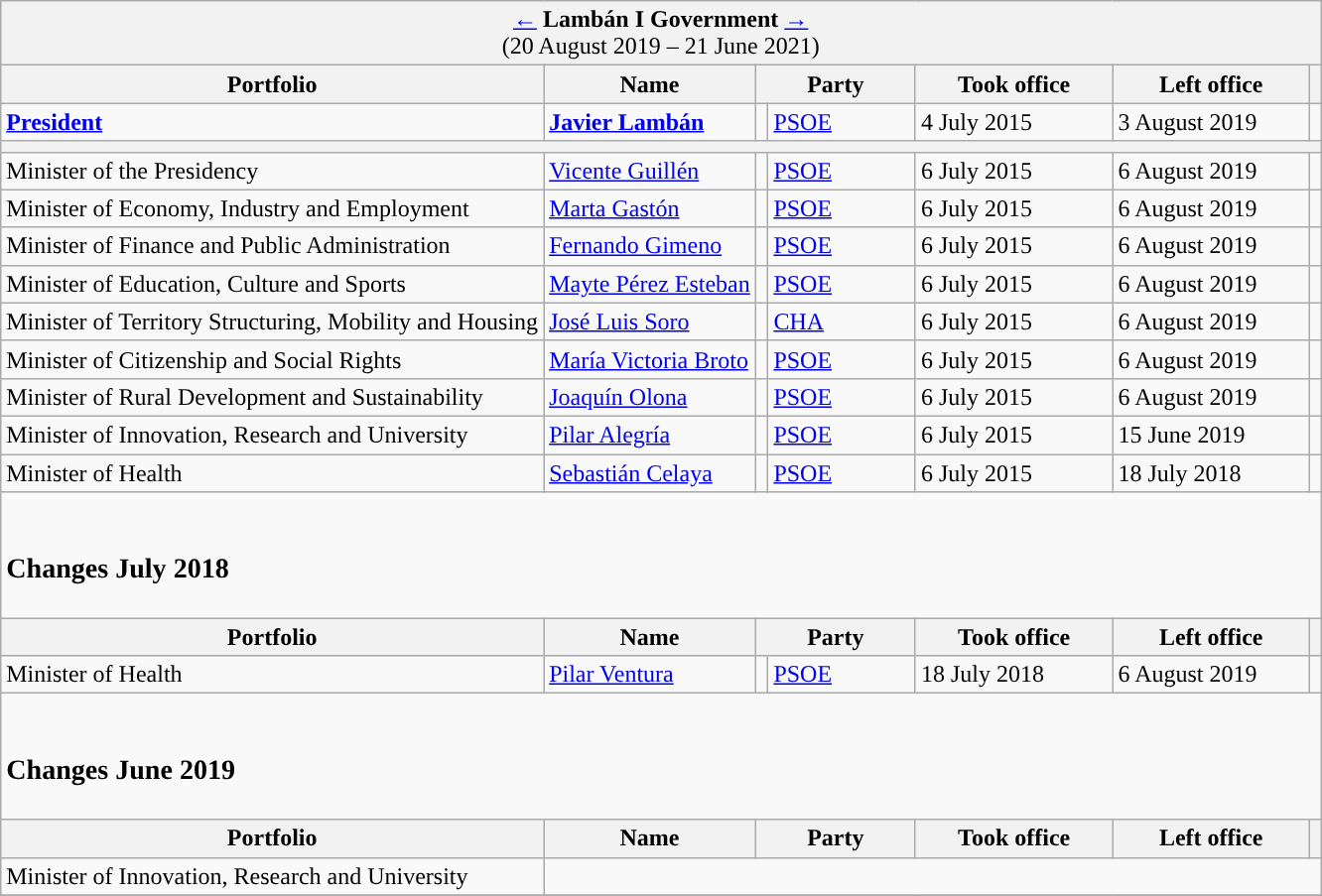<table class="wikitable">
<tr>
<td colspan="7" bgcolor="#F2F2F2" align="center"><a href='#'>←</a> <strong>Lambán I Government</strong> <a href='#'>→</a><br>(20 August 2019 – 21 June 2021)</td>
</tr>
<tr>
<th>Portfolio</th>
<th>Name</th>
<th width="100px" colspan="2">Party</th>
<th width="125px">Took office</th>
<th width="125px">Left office</th>
<th></th>
</tr>
<tr>
<td><strong><a href='#'>President</a></strong></td>
<td><strong><a href='#'>Javier Lambán</a></strong></td>
<td width="1" style="background-color:"></td>
<td><a href='#'>PSOE</a></td>
<td>4 July 2015</td>
<td>3 August 2019</td>
<td align="center"></td>
</tr>
<tr>
<th colspan="7"></th>
</tr>
<tr>
<td>Minister of the Presidency</td>
<td><a href='#'>Vicente Guillén</a></td>
<td style="background-color:"></td>
<td><a href='#'>PSOE</a></td>
<td>6 July 2015</td>
<td>6 August 2019</td>
<td align="center"></td>
</tr>
<tr>
<td>Minister of Economy, Industry and Employment</td>
<td><a href='#'>Marta Gastón</a></td>
<td style="background-color:"></td>
<td><a href='#'>PSOE</a></td>
<td>6 July 2015</td>
<td>6 August 2019</td>
<td align="center"></td>
</tr>
<tr>
<td>Minister of Finance and Public Administration</td>
<td><a href='#'>Fernando Gimeno</a></td>
<td style="background-color:"></td>
<td><a href='#'>PSOE</a></td>
<td>6 July 2015</td>
<td>6 August 2019</td>
<td align="center"></td>
</tr>
<tr>
<td>Minister of Education, Culture and Sports</td>
<td><a href='#'>Mayte Pérez Esteban</a></td>
<td style="background-color:"></td>
<td><a href='#'>PSOE</a></td>
<td>6 July 2015</td>
<td>6 August 2019</td>
<td align="center"></td>
</tr>
<tr>
<td>Minister of Territory Structuring, Mobility and Housing</td>
<td><a href='#'>José Luis Soro</a></td>
<td style="background-color:"></td>
<td><a href='#'>CHA</a></td>
<td>6 July 2015</td>
<td>6 August 2019</td>
<td align="center"></td>
</tr>
<tr>
<td>Minister of Citizenship and Social Rights</td>
<td><a href='#'>María Victoria Broto</a></td>
<td style="background-color:"></td>
<td><a href='#'>PSOE</a></td>
<td>6 July 2015</td>
<td>6 August 2019</td>
<td align="center"></td>
</tr>
<tr>
<td>Minister of Rural Development and Sustainability</td>
<td><a href='#'>Joaquín Olona</a></td>
<td style="background-color:"></td>
<td><a href='#'>PSOE</a></td>
<td>6 July 2015</td>
<td>6 August 2019</td>
<td align="center"></td>
</tr>
<tr>
<td>Minister of Innovation, Research and University</td>
<td><a href='#'>Pilar Alegría</a></td>
<td style="background-color:"></td>
<td><a href='#'>PSOE</a></td>
<td>6 July 2015</td>
<td>15 June 2019</td>
<td align="center"></td>
</tr>
<tr>
<td>Minister of Health</td>
<td><a href='#'>Sebastián Celaya</a></td>
<td style="background-color:"></td>
<td><a href='#'>PSOE</a></td>
<td>6 July 2015</td>
<td>18 July 2018</td>
<td align="center"></td>
</tr>
<tr>
<td colspan="7"><br><h3>Changes July 2018</h3></td>
</tr>
<tr>
<th>Portfolio</th>
<th>Name</th>
<th colspan="2">Party</th>
<th>Took office</th>
<th>Left office</th>
<th></th>
</tr>
<tr>
<td>Minister of Health</td>
<td><a href='#'>Pilar Ventura</a></td>
<td style="background-color:"></td>
<td><a href='#'>PSOE</a></td>
<td>18 July 2018</td>
<td>6 August 2019</td>
<td align="center"></td>
</tr>
<tr>
<td colspan="7"><br><h3>Changes June 2019</h3></td>
</tr>
<tr>
<th>Portfolio</th>
<th>Name</th>
<th colspan="2">Party</th>
<th>Took office</th>
<th>Left office</th>
<th></th>
</tr>
<tr>
<td>Minister of Innovation, Research and University</td>
<td colspan="6"></td>
</tr>
<tr>
</tr>
</table>
